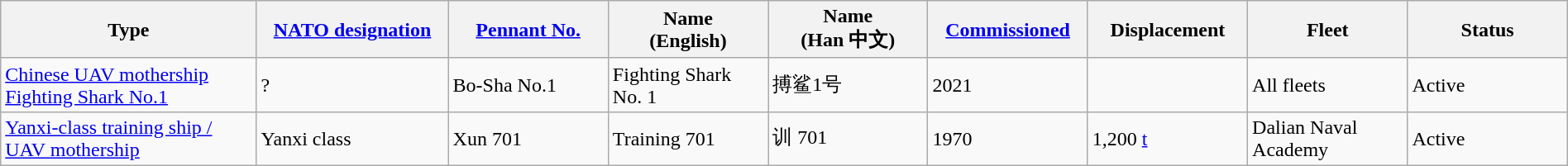<table class="wikitable sortable"  style="margin:auto; width:100%;">
<tr>
<th style="text-align:center; width:16%;">Type</th>
<th style="text-align:center; width:12%;"><a href='#'>NATO designation</a></th>
<th style="text-align:center; width:10%;"><a href='#'>Pennant No.</a></th>
<th style="text-align:center; width:10%;">Name<br>(English)</th>
<th style="text-align:center; width:10%;">Name<br>(Han 中文)</th>
<th style="text-align:center; width:10%;"><a href='#'>Commissioned</a></th>
<th style="text-align:center; width:10%;">Displacement</th>
<th style="text-align:center; width:10%;">Fleet</th>
<th style="text-align:center; width:10%;">Status</th>
</tr>
<tr>
<td><a href='#'>Chinese UAV mothership Fighting Shark No.1</a></td>
<td>?</td>
<td>Bo-Sha No.1</td>
<td>Fighting Shark No. 1</td>
<td>搏鲨1号</td>
<td>2021</td>
<td></td>
<td>All fleets</td>
<td><span>Active</span></td>
</tr>
<tr>
<td><a href='#'>Yanxi-class training ship / UAV mothership</a></td>
<td>Yanxi class</td>
<td>Xun 701</td>
<td>Training 701</td>
<td>训 701</td>
<td>1970</td>
<td>1,200 <a href='#'>t</a></td>
<td>Dalian Naval Academy</td>
<td><span>Active</span></td>
</tr>
</table>
